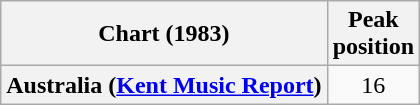<table class="wikitable sortable plainrowheaders" style="text-align:center">
<tr>
<th>Chart (1983)</th>
<th>Peak<br>position</th>
</tr>
<tr>
<th scope="row">Australia (<a href='#'>Kent Music Report</a>)</th>
<td>16</td>
</tr>
</table>
